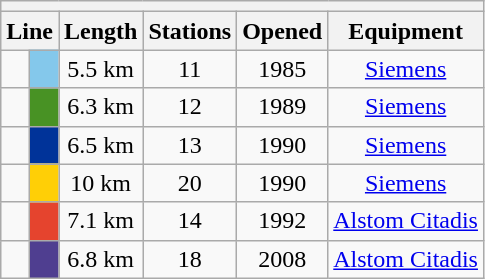<table class=wikitable>
<tr>
<th colspan=6></th>
</tr>
<tr>
<th colspan=2>Line</th>
<th>Length</th>
<th>Stations</th>
<th>Opened</th>
<th>Equipment</th>
</tr>
<tr style="text-align:center;">
<td></td>
<td style="color:#FFFFFF;background-color:#84C8EB;"><a href='#'></a></td>
<td>5.5 km</td>
<td>11</td>
<td>1985</td>
<td><a href='#'>Siemens</a></td>
</tr>
<tr style="text-align:center;">
<td></td>
<td style="color:#FFFFFF;background-color:#489224;"><a href='#'></a></td>
<td>6.3 km</td>
<td>12</td>
<td>1989</td>
<td><a href='#'>Siemens</a></td>
</tr>
<tr style="text-align:center;">
<td></td>
<td style="color:#FFFFFF;background-color:#003399;"><a href='#'></a></td>
<td>6.5 km</td>
<td>13</td>
<td>1990</td>
<td><a href='#'>Siemens</a></td>
</tr>
<tr style="text-align:center;">
<td></td>
<td style="color:#FFFFFF;background-color:#FFCF06;"><a href='#'></a></td>
<td>10 km</td>
<td>20</td>
<td>1990</td>
<td><a href='#'>Siemens</a></td>
</tr>
<tr style="text-align:center;">
<td></td>
<td style="color:#FFFFFF;background-color:#E5442E;"><a href='#'></a></td>
<td>7.1 km</td>
<td>14</td>
<td>1992</td>
<td><a href='#'>Alstom Citadis</a></td>
</tr>
<tr style="text-align:center;">
<td></td>
<td style="color:#FFFFFF;background-color:#4F3E90;"><a href='#'></a></td>
<td>6.8 km</td>
<td>18</td>
<td>2008</td>
<td><a href='#'>Alstom Citadis</a></td>
</tr>
</table>
